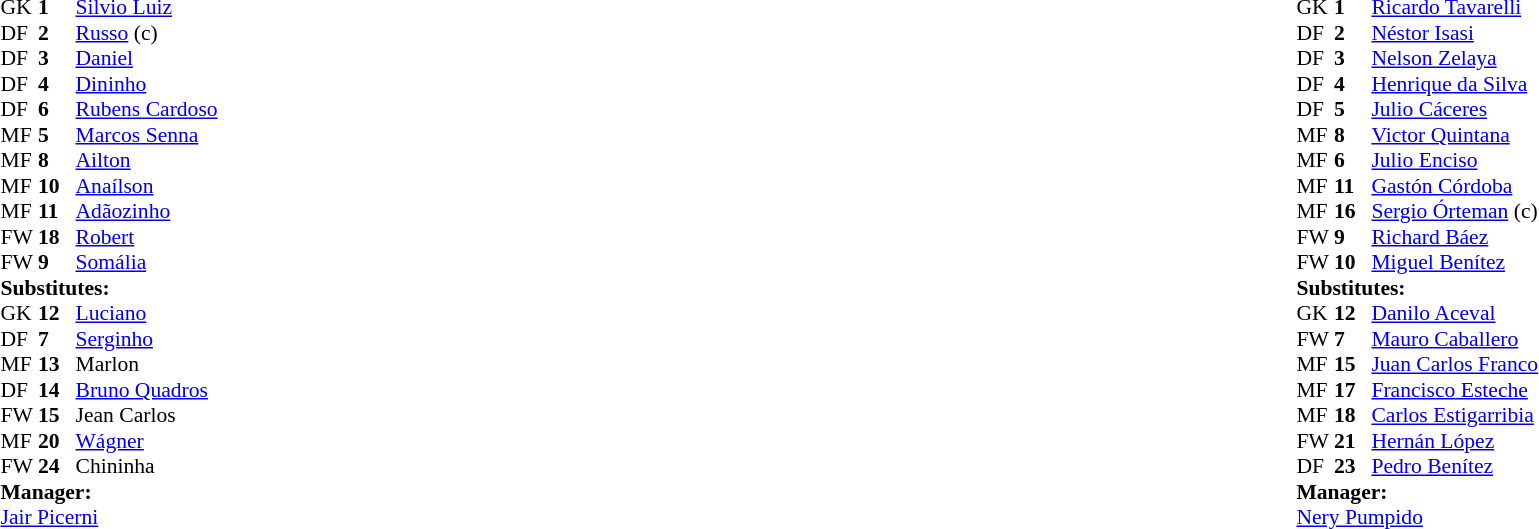<table width="100%">
<tr>
<td valign="top" width="50%"><br><table style="font-size: 90%" cellspacing="0" cellpadding="0">
<tr>
<td colspan="4"></td>
</tr>
<tr>
<th width=25></th>
<th width=25></th>
</tr>
<tr>
<td>GK</td>
<td><strong>1</strong></td>
<td> <a href='#'>Silvio Luiz</a></td>
</tr>
<tr>
<td>DF</td>
<td><strong>2</strong></td>
<td> <a href='#'>Russo</a> (c)</td>
<td></td>
</tr>
<tr>
<td>DF</td>
<td><strong>3</strong></td>
<td> <a href='#'>Daniel</a></td>
</tr>
<tr>
<td>DF</td>
<td><strong>4</strong></td>
<td> <a href='#'>Dininho</a></td>
</tr>
<tr>
<td>DF</td>
<td><strong>6</strong></td>
<td> <a href='#'>Rubens Cardoso</a></td>
</tr>
<tr>
<td>MF</td>
<td><strong>5</strong></td>
<td> <a href='#'>Marcos Senna</a></td>
<td></td>
</tr>
<tr>
<td>MF</td>
<td><strong>8</strong></td>
<td> <a href='#'>Ailton</a></td>
<td></td>
<td></td>
</tr>
<tr>
<td>MF</td>
<td><strong>10</strong></td>
<td> <a href='#'>Anaílson</a></td>
<td></td>
<td></td>
</tr>
<tr>
<td>MF</td>
<td><strong>11</strong></td>
<td> <a href='#'>Adãozinho</a></td>
</tr>
<tr>
<td>FW</td>
<td><strong>18</strong></td>
<td> <a href='#'>Robert</a></td>
<td></td>
<td></td>
</tr>
<tr>
<td>FW</td>
<td><strong>9</strong></td>
<td> <a href='#'>Somália</a></td>
</tr>
<tr>
<td colspan=3><strong>Substitutes:</strong></td>
</tr>
<tr>
<td>GK</td>
<td><strong>12</strong></td>
<td> <a href='#'>Luciano</a></td>
</tr>
<tr>
<td>DF</td>
<td><strong>7</strong></td>
<td> <a href='#'>Serginho</a></td>
<td></td>
<td></td>
</tr>
<tr>
<td>MF</td>
<td><strong>13</strong></td>
<td> Marlon</td>
<td></td>
<td></td>
</tr>
<tr>
<td>DF</td>
<td><strong>14</strong></td>
<td> <a href='#'>Bruno Quadros</a></td>
</tr>
<tr>
<td>FW</td>
<td><strong>15</strong></td>
<td> Jean Carlos</td>
</tr>
<tr>
<td>MF</td>
<td><strong>20</strong></td>
<td> <a href='#'>Wágner</a></td>
<td></td>
<td></td>
</tr>
<tr>
<td>FW</td>
<td><strong>24</strong></td>
<td> Chininha</td>
</tr>
<tr>
<td colspan=3><strong>Manager:</strong></td>
</tr>
<tr>
<td colspan=4> <a href='#'>Jair Picerni</a></td>
</tr>
</table>
</td>
<td><br><table style="font-size: 90%" cellspacing="0" cellpadding="0" align=center>
<tr>
<td colspan="4"></td>
</tr>
<tr>
<th width=25></th>
<th width=25></th>
</tr>
<tr>
<td>GK</td>
<td><strong>1</strong></td>
<td> <a href='#'>Ricardo Tavarelli</a></td>
</tr>
<tr>
<td>DF</td>
<td><strong>2</strong></td>
<td> <a href='#'>Néstor Isasi</a></td>
</tr>
<tr>
<td>DF</td>
<td><strong>3</strong></td>
<td> <a href='#'>Nelson Zelaya</a></td>
</tr>
<tr>
<td>DF</td>
<td><strong>4</strong></td>
<td> <a href='#'>Henrique da Silva</a></td>
</tr>
<tr>
<td>DF</td>
<td><strong>5</strong></td>
<td> <a href='#'>Julio Cáceres</a></td>
<td></td>
</tr>
<tr>
<td>MF</td>
<td><strong>8</strong></td>
<td> <a href='#'>Victor Quintana</a></td>
<td></td>
</tr>
<tr>
<td>MF</td>
<td><strong>6</strong></td>
<td> <a href='#'>Julio Enciso</a></td>
<td></td>
</tr>
<tr>
<td>MF</td>
<td><strong>11</strong></td>
<td> <a href='#'>Gastón Córdoba</a></td>
<td></td>
<td></td>
</tr>
<tr>
<td>MF</td>
<td><strong>16</strong></td>
<td> <a href='#'>Sergio Órteman</a> (c)</td>
<td></td>
</tr>
<tr>
<td>FW</td>
<td><strong>9</strong></td>
<td> <a href='#'>Richard Báez</a></td>
<td></td>
<td></td>
</tr>
<tr>
<td>FW</td>
<td><strong>10</strong></td>
<td> <a href='#'>Miguel Benítez</a></td>
<td></td>
<td></td>
</tr>
<tr>
<td colspan=3><strong>Substitutes:</strong></td>
</tr>
<tr>
<td>GK</td>
<td><strong>12</strong></td>
<td> <a href='#'>Danilo Aceval</a></td>
</tr>
<tr>
<td>FW</td>
<td><strong>7</strong></td>
<td> <a href='#'>Mauro Caballero</a></td>
<td></td>
<td></td>
</tr>
<tr>
<td>MF</td>
<td><strong>15</strong></td>
<td> <a href='#'>Juan Carlos Franco</a></td>
<td></td>
<td></td>
</tr>
<tr>
<td>MF</td>
<td><strong>17</strong></td>
<td> <a href='#'>Francisco Esteche</a></td>
</tr>
<tr>
<td>MF</td>
<td><strong>18</strong></td>
<td> <a href='#'>Carlos Estigarribia</a></td>
</tr>
<tr>
<td>FW</td>
<td><strong>21</strong></td>
<td> <a href='#'>Hernán López</a></td>
<td></td>
<td></td>
</tr>
<tr>
<td>DF</td>
<td><strong>23</strong></td>
<td> <a href='#'>Pedro Benítez</a></td>
</tr>
<tr>
<td colspan=3><strong>Manager:</strong></td>
</tr>
<tr>
<td colspan=4> <a href='#'>Nery Pumpido</a></td>
</tr>
</table>
</td>
</tr>
</table>
